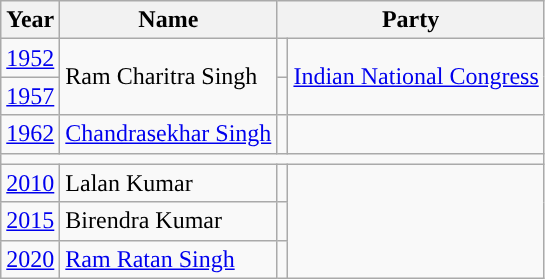<table class="wikitable sortable">
<tr>
<th>Year</th>
<th>Name</th>
<th colspan="2">Party</th>
</tr>
<tr>
<td><a href='#'>1952</a></td>
<td rowspan="2">Ram Charitra Singh</td>
<td style="background-color:"></td>
<td rowspan="2"><a href='#'>Indian National Congress</a></td>
</tr>
<tr>
<td><a href='#'>1957</a></td>
<td style="background-color:"></td>
</tr>
<tr>
<td><a href='#'>1962</a></td>
<td><a href='#'>Chandrasekhar Singh</a></td>
<td></td>
</tr>
<tr>
<td colspan="4"></td>
</tr>
<tr>
<td><a href='#'>2010</a></td>
<td>Lalan Kumar</td>
<td></td>
</tr>
<tr>
<td><a href='#'>2015</a></td>
<td>Birendra Kumar</td>
<td></td>
</tr>
<tr>
<td><a href='#'>2020</a></td>
<td><a href='#'>Ram Ratan Singh</a></td>
<td></td>
</tr>
</table>
